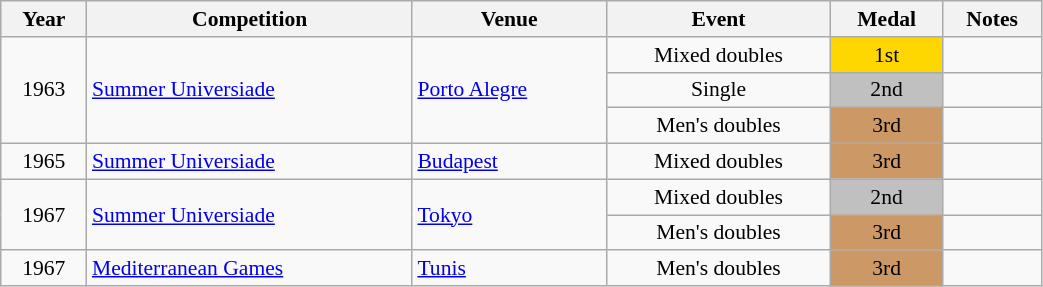<table class="wikitable" width=55% style="font-size:90%; text-align:center;">
<tr>
<th>Year</th>
<th>Competition</th>
<th>Venue</th>
<th>Event</th>
<th>Medal</th>
<th>Notes</th>
</tr>
<tr>
<td rowspan=3>1963</td>
<td rowspan=3 align=left><a href='#'>Summer Universiade</a></td>
<td rowspan=3 align=left> <a href='#'>Porto Alegre</a></td>
<td>Mixed doubles</td>
<td bgcolor=gold>1st</td>
<td></td>
</tr>
<tr>
<td>Single</td>
<td bgcolor=silver>2nd</td>
<td></td>
</tr>
<tr>
<td>Men's doubles</td>
<td bgcolor=cc9966>3rd</td>
<td></td>
</tr>
<tr>
<td rowspan=1>1965</td>
<td rowspan=1 align=left><a href='#'>Summer Universiade</a></td>
<td rowspan="1" align="left"> <a href='#'>Budapest</a></td>
<td>Mixed doubles</td>
<td bgcolor=cc9966>3rd</td>
<td align=center></td>
</tr>
<tr>
<td rowspan=2>1967</td>
<td rowspan=2 align=left><a href='#'>Summer Universiade</a></td>
<td rowspan=2 align=left> <a href='#'>Tokyo</a></td>
<td>Mixed doubles</td>
<td bgcolor=silver>2nd</td>
<td align=center></td>
</tr>
<tr>
<td>Men's doubles</td>
<td bgcolor=cc9966>3rd</td>
<td></td>
</tr>
<tr>
<td rowspan=1>1967</td>
<td rowspan=1 align=left><a href='#'>Mediterranean Games</a></td>
<td rowspan="1" align="left"> <a href='#'>Tunis</a></td>
<td>Men's doubles</td>
<td bgcolor=cc9966>3rd</td>
<td align=center></td>
</tr>
</table>
